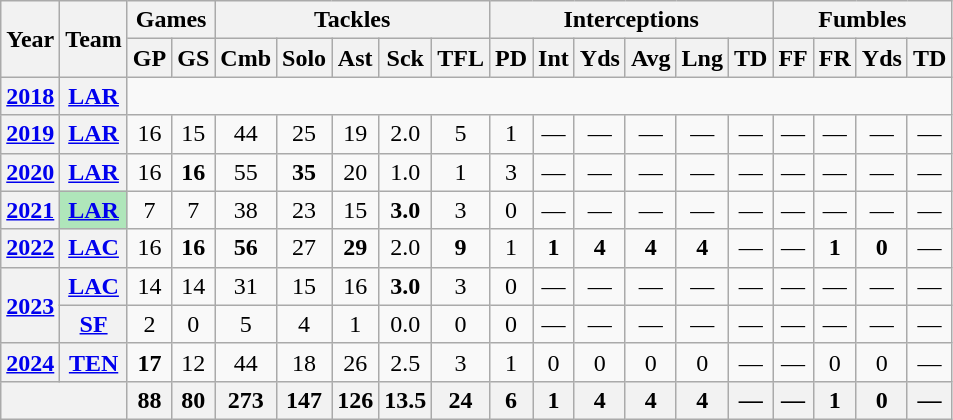<table class="wikitable" style="text-align:center;">
<tr>
<th rowspan="2">Year</th>
<th rowspan="2">Team</th>
<th colspan="2">Games</th>
<th colspan="5">Tackles</th>
<th colspan="6">Interceptions</th>
<th colspan="4">Fumbles</th>
</tr>
<tr>
<th>GP</th>
<th>GS</th>
<th>Cmb</th>
<th>Solo</th>
<th>Ast</th>
<th>Sck</th>
<th>TFL</th>
<th>PD</th>
<th>Int</th>
<th>Yds</th>
<th>Avg</th>
<th>Lng</th>
<th>TD</th>
<th>FF</th>
<th>FR</th>
<th>Yds</th>
<th>TD</th>
</tr>
<tr>
<th><a href='#'>2018</a></th>
<th><a href='#'>LAR</a></th>
<td colspan="17"></td>
</tr>
<tr>
<th><a href='#'>2019</a></th>
<th><a href='#'>LAR</a></th>
<td>16</td>
<td>15</td>
<td>44</td>
<td>25</td>
<td>19</td>
<td>2.0</td>
<td>5</td>
<td>1</td>
<td>—</td>
<td>—</td>
<td>—</td>
<td>—</td>
<td>—</td>
<td>—</td>
<td>—</td>
<td>—</td>
<td>—</td>
</tr>
<tr>
<th><a href='#'>2020</a></th>
<th><a href='#'>LAR</a></th>
<td>16</td>
<td><strong>16</strong></td>
<td>55</td>
<td><strong>35</strong></td>
<td>20</td>
<td>1.0</td>
<td>1</td>
<td>3</td>
<td>—</td>
<td>—</td>
<td>—</td>
<td>—</td>
<td>—</td>
<td>—</td>
<td>—</td>
<td>—</td>
<td>—</td>
</tr>
<tr>
<th><a href='#'>2021</a></th>
<th style="background:#afe6ba"><a href='#'>LAR</a></th>
<td>7</td>
<td>7</td>
<td>38</td>
<td>23</td>
<td>15</td>
<td><strong>3.0</strong></td>
<td>3</td>
<td>0</td>
<td>—</td>
<td>—</td>
<td>—</td>
<td>—</td>
<td>—</td>
<td>—</td>
<td>—</td>
<td>—</td>
<td>—</td>
</tr>
<tr>
<th><a href='#'>2022</a></th>
<th><a href='#'>LAC</a></th>
<td>16</td>
<td><strong>16</strong></td>
<td><strong>56</strong></td>
<td>27</td>
<td><strong>29</strong></td>
<td>2.0</td>
<td><strong>9</strong></td>
<td>1</td>
<td><strong>1</strong></td>
<td><strong>4</strong></td>
<td><strong>4</strong></td>
<td><strong>4</strong></td>
<td>—</td>
<td>—</td>
<td><strong>1</strong></td>
<td><strong>0</strong></td>
<td>—</td>
</tr>
<tr>
<th rowspan="2"><a href='#'>2023</a></th>
<th><a href='#'>LAC</a></th>
<td>14</td>
<td>14</td>
<td>31</td>
<td>15</td>
<td>16</td>
<td><strong>3.0</strong></td>
<td>3</td>
<td>0</td>
<td>—</td>
<td>—</td>
<td>—</td>
<td>—</td>
<td>—</td>
<td>—</td>
<td>—</td>
<td>—</td>
<td>—</td>
</tr>
<tr>
<th><a href='#'>SF</a></th>
<td>2</td>
<td>0</td>
<td>5</td>
<td>4</td>
<td>1</td>
<td>0.0</td>
<td>0</td>
<td>0</td>
<td>—</td>
<td>—</td>
<td>—</td>
<td>—</td>
<td>—</td>
<td>—</td>
<td>—</td>
<td>—</td>
<td>—</td>
</tr>
<tr>
<th><a href='#'>2024</a></th>
<th><a href='#'>TEN</a></th>
<td><strong>17</strong></td>
<td>12</td>
<td>44</td>
<td>18</td>
<td>26</td>
<td>2.5</td>
<td>3</td>
<td>1</td>
<td>0</td>
<td>0</td>
<td>0</td>
<td>0</td>
<td>—</td>
<td>—</td>
<td>0</td>
<td>0</td>
<td>—</td>
</tr>
<tr>
<th colspan="2"></th>
<th>88</th>
<th>80</th>
<th>273</th>
<th>147</th>
<th>126</th>
<th>13.5</th>
<th>24</th>
<th>6</th>
<th>1</th>
<th>4</th>
<th>4</th>
<th>4</th>
<th>—</th>
<th>—</th>
<th>1</th>
<th>0</th>
<th>—</th>
</tr>
</table>
